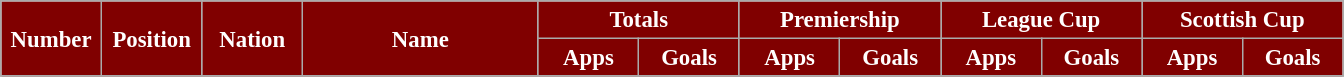<table class="wikitable" style="font-size: 95%; text-align: center;">
<tr>
<th style="background:maroon; color:white;" rowspan="2" width=60>Number</th>
<th style="background:maroon; color:white;" rowspan="2" width=60>Position</th>
<th style="background:maroon; color:white;" rowspan="2" width=60>Nation</th>
<th style="background:maroon; color:white;" rowspan="2" width=150>Name</th>
<th style="background:maroon; color:white;" colspan="2">Totals</th>
<th style="background:maroon; color:white;" colspan="2">Premiership</th>
<th style="background:maroon; color:white;" colspan="2">League Cup</th>
<th style="background:maroon; color:white;" colspan="2">Scottish Cup</th>
</tr>
<tr>
<th style="background:maroon; color:white;" width=60>Apps</th>
<th style="background:maroon; color:white;" width=60>Goals</th>
<th style="background:maroon; color:white;" width=60>Apps</th>
<th style="background:maroon; color:white;" width=60>Goals</th>
<th style="background:maroon; color:white;" width=60>Apps</th>
<th style="background:maroon; color:white;" width=60>Goals</th>
<th style="background:maroon; color:white;" width=60>Apps</th>
<th style="background:maroon; color:white;" width=60>Goals</th>
</tr>
<tr>
</tr>
</table>
